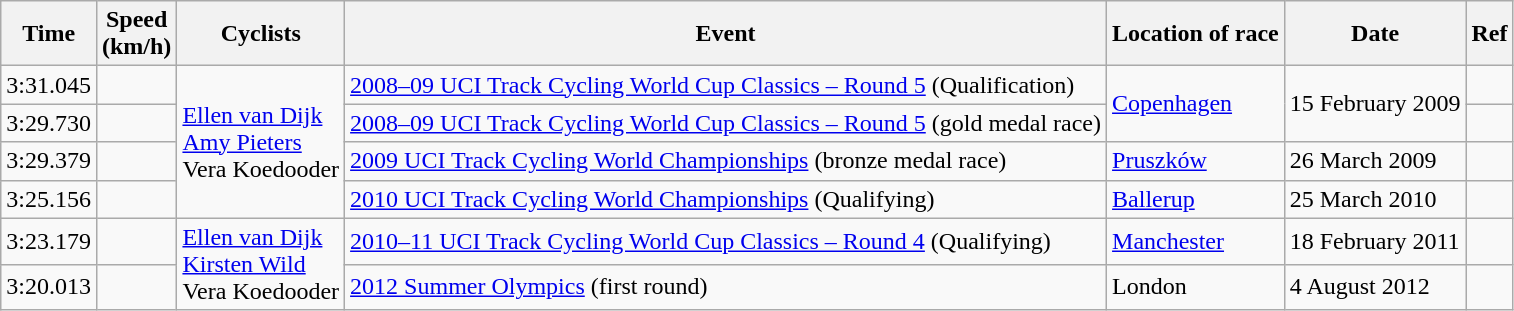<table class="wikitable">
<tr>
<th>Time</th>
<th>Speed<br>(km/h)</th>
<th>Cyclists</th>
<th>Event</th>
<th>Location of race</th>
<th>Date</th>
<th>Ref</th>
</tr>
<tr>
<td>3:31.045</td>
<td></td>
<td rowspan=4><a href='#'>Ellen van Dijk</a><br><a href='#'>Amy Pieters</a><br>Vera Koedooder</td>
<td><a href='#'>2008–09 UCI Track Cycling World Cup Classics – Round 5</a> (Qualification)</td>
<td rowspan=2> <a href='#'>Copenhagen</a></td>
<td rowspan=2>15 February 2009</td>
<td></td>
</tr>
<tr>
<td>3:29.730</td>
<td></td>
<td><a href='#'>2008–09 UCI Track Cycling World Cup Classics – Round 5</a> (gold medal race)</td>
<td></td>
</tr>
<tr>
<td>3:29.379</td>
<td></td>
<td><a href='#'>2009 UCI Track Cycling World Championships</a> (bronze medal race)</td>
<td> <a href='#'>Pruszków</a></td>
<td>26 March 2009</td>
<td></td>
</tr>
<tr>
<td>3:25.156</td>
<td></td>
<td><a href='#'>2010 UCI Track Cycling World Championships</a> (Qualifying)</td>
<td> <a href='#'>Ballerup</a></td>
<td>25 March 2010</td>
<td></td>
</tr>
<tr>
<td>3:23.179</td>
<td></td>
<td rowspan=2><a href='#'>Ellen van Dijk</a><br><a href='#'>Kirsten Wild</a><br>Vera Koedooder</td>
<td><a href='#'>2010–11 UCI Track Cycling World Cup Classics – Round 4</a> (Qualifying)</td>
<td> <a href='#'>Manchester</a></td>
<td>18 February 2011</td>
<td></td>
</tr>
<tr>
<td>3:20.013</td>
<td></td>
<td><a href='#'>2012 Summer Olympics</a> (first round)</td>
<td> London</td>
<td>4 August 2012</td>
<td></td>
</tr>
</table>
